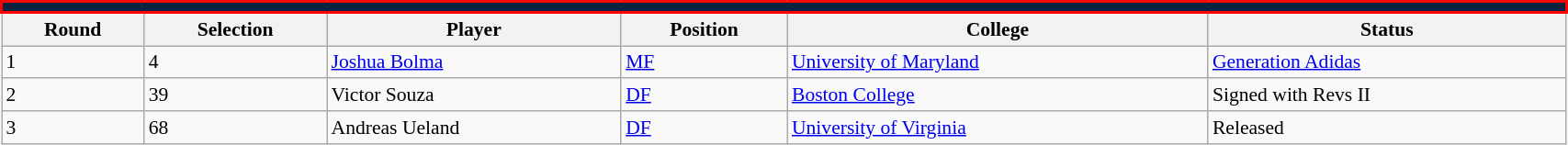<table class="wikitable sortable" style="width:90%; text-align:center; font-size:90%; text-align:left;">
<tr style="border-spacing: 2px; border: 2px solid red;">
<td colspan="6" bgcolor="#0C2340" color="#FFFFFF" border="#C8102E" align="center"><strong></strong></td>
</tr>
<tr>
<th>Round</th>
<th>Selection</th>
<th>Player</th>
<th>Position</th>
<th>College</th>
<th>Status</th>
</tr>
<tr>
<td>1</td>
<td>4</td>
<td><a href='#'>Joshua Bolma</a></td>
<td><a href='#'>MF</a></td>
<td><a href='#'>University of Maryland</a></td>
<td><a href='#'>Generation Adidas</a></td>
</tr>
<tr>
<td>2</td>
<td>39</td>
<td>Victor Souza</td>
<td><a href='#'>DF</a></td>
<td><a href='#'>Boston College</a></td>
<td>Signed with Revs II</td>
</tr>
<tr>
<td>3</td>
<td>68</td>
<td>Andreas Ueland</td>
<td><a href='#'>DF</a></td>
<td><a href='#'>University of Virginia</a></td>
<td>Released</td>
</tr>
</table>
